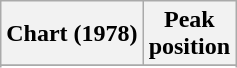<table class="wikitable sortable plainrowheaders" style="text-align:center">
<tr>
<th scope="col">Chart (1978)</th>
<th scope="col">Peak<br>position</th>
</tr>
<tr>
</tr>
<tr>
</tr>
<tr>
</tr>
</table>
